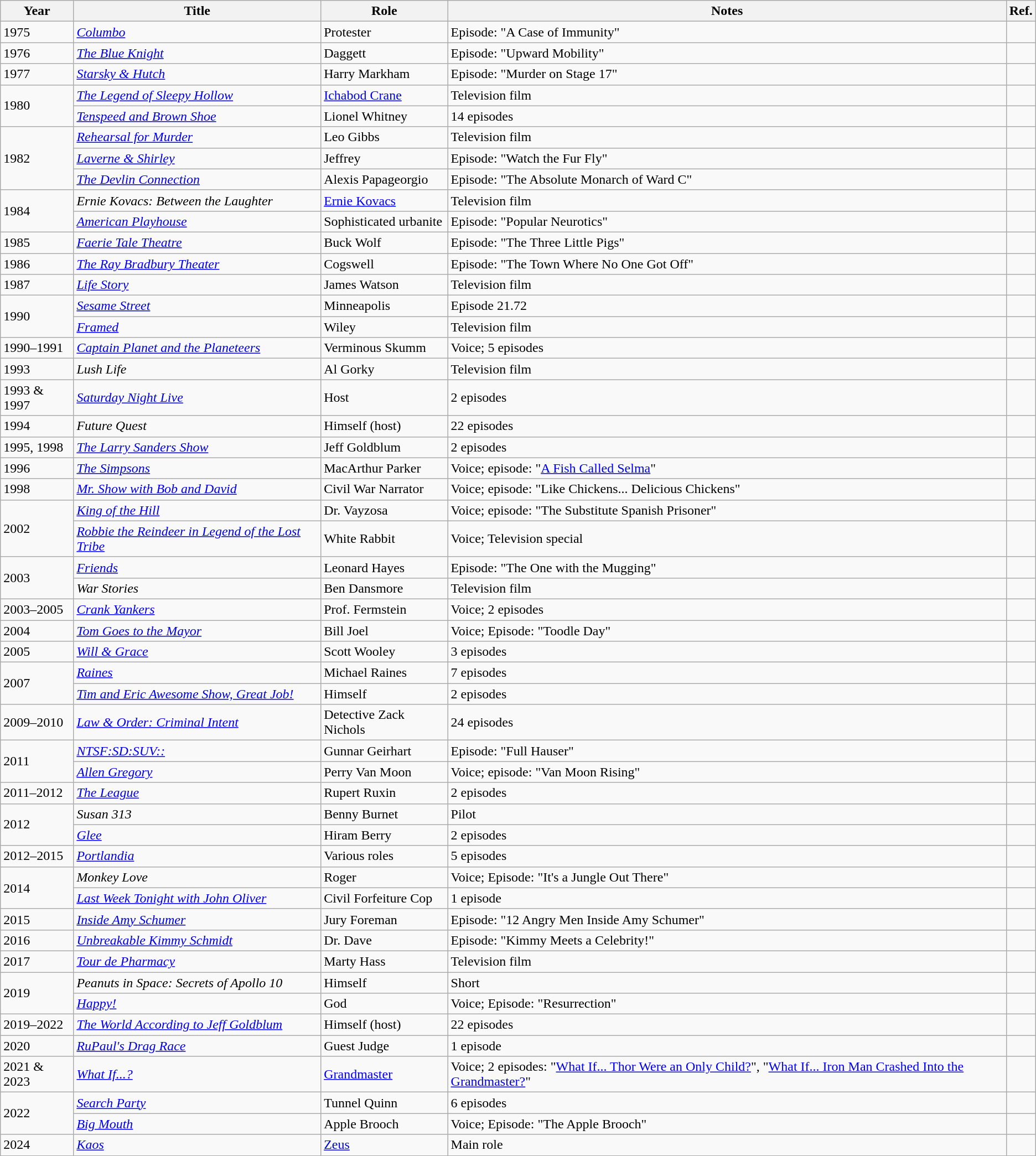<table class="wikitable sortable">
<tr>
<th>Year</th>
<th>Title</th>
<th>Role</th>
<th class="unsortable">Notes</th>
<th>Ref.</th>
</tr>
<tr>
<td>1975</td>
<td><em><a href='#'>Columbo</a></em></td>
<td>Protester</td>
<td>Episode: "A Case of Immunity"</td>
<td></td>
</tr>
<tr>
<td>1976</td>
<td data-sort-value="Blue Knight, The"><em><a href='#'>The Blue Knight</a></em></td>
<td>Daggett</td>
<td>Episode: "Upward Mobility"</td>
<td></td>
</tr>
<tr>
<td>1977</td>
<td><em><a href='#'>Starsky & Hutch</a></em></td>
<td>Harry Markham</td>
<td>Episode: "Murder on Stage 17"</td>
<td></td>
</tr>
<tr>
<td rowspan=2>1980</td>
<td data-sort-value="Legend of Sleepy Hollow, The"><em><a href='#'>The Legend of Sleepy Hollow</a></em></td>
<td><a href='#'>Ichabod Crane</a></td>
<td>Television film</td>
<td></td>
</tr>
<tr>
<td><em><a href='#'>Tenspeed and Brown Shoe</a></em></td>
<td>Lionel Whitney</td>
<td>14 episodes</td>
<td></td>
</tr>
<tr>
<td rowspan=3>1982</td>
<td><em><a href='#'>Rehearsal for Murder</a></em></td>
<td>Leo Gibbs</td>
<td>Television film</td>
<td></td>
</tr>
<tr>
<td><em><a href='#'>Laverne & Shirley</a></em></td>
<td>Jeffrey</td>
<td>Episode: "Watch the Fur Fly"</td>
<td></td>
</tr>
<tr>
<td data-sort-value="Devlin Connection, The"><em><a href='#'>The Devlin Connection</a></em></td>
<td>Alexis Papageorgio</td>
<td>Episode: "The Absolute Monarch of Ward C"</td>
<td></td>
</tr>
<tr>
<td rowspan=2>1984</td>
<td><em>Ernie Kovacs: Between the Laughter</em></td>
<td><a href='#'>Ernie Kovacs</a></td>
<td>Television film</td>
<td></td>
</tr>
<tr>
<td><em><a href='#'>American Playhouse</a></em></td>
<td>Sophisticated urbanite</td>
<td>Episode: "Popular Neurotics"</td>
<td></td>
</tr>
<tr>
<td>1985</td>
<td><em><a href='#'>Faerie Tale Theatre</a></em></td>
<td>Buck Wolf</td>
<td>Episode: "The Three Little Pigs"</td>
<td></td>
</tr>
<tr>
<td>1986</td>
<td data-sort-value="Ray Bradbury Theater, The"><em><a href='#'>The Ray Bradbury Theater</a></em></td>
<td>Cogswell</td>
<td>Episode: "The Town Where No One Got Off"</td>
<td></td>
</tr>
<tr>
<td>1987</td>
<td><em><a href='#'>Life Story</a></em></td>
<td>James Watson</td>
<td>Television film</td>
<td></td>
</tr>
<tr>
<td rowspan=2>1990</td>
<td><em><a href='#'>Sesame Street</a></em></td>
<td>Minneapolis</td>
<td>Episode 21.72</td>
<td></td>
</tr>
<tr>
<td><em><a href='#'>Framed</a></em></td>
<td>Wiley</td>
<td>Television film</td>
<td></td>
</tr>
<tr>
<td>1990–1991</td>
<td><em><a href='#'>Captain Planet and the Planeteers</a></em></td>
<td>Verminous Skumm</td>
<td>Voice; 5 episodes</td>
<td></td>
</tr>
<tr>
<td>1993</td>
<td><em>Lush Life</em></td>
<td>Al Gorky</td>
<td>Television film</td>
<td></td>
</tr>
<tr>
<td>1993 & 1997</td>
<td><em><a href='#'>Saturday Night Live</a></em></td>
<td>Host</td>
<td>2 episodes</td>
<td></td>
</tr>
<tr>
<td>1994</td>
<td><em>Future Quest</em></td>
<td>Himself (host)</td>
<td>22 episodes</td>
<td></td>
</tr>
<tr>
<td>1995, 1998</td>
<td data-sort-value="Larry Sanders Show, The"><em><a href='#'>The Larry Sanders Show</a></em></td>
<td>Jeff Goldblum</td>
<td>2 episodes</td>
<td></td>
</tr>
<tr>
<td>1996</td>
<td data-sort-value="Simpsons, The"><em><a href='#'>The Simpsons</a></em></td>
<td>MacArthur Parker</td>
<td>Voice; episode: "<a href='#'>A Fish Called Selma</a>"</td>
<td></td>
</tr>
<tr>
<td>1998</td>
<td><em><a href='#'>Mr. Show with Bob and David</a></em></td>
<td>Civil War Narrator</td>
<td>Voice; episode: "Like Chickens... Delicious Chickens"</td>
<td></td>
</tr>
<tr>
<td rowspan=2>2002</td>
<td><em><a href='#'>King of the Hill</a></em></td>
<td>Dr. Vayzosa</td>
<td>Voice; episode: "The Substitute Spanish Prisoner"</td>
<td></td>
</tr>
<tr>
<td><em><a href='#'>Robbie the Reindeer in Legend of the Lost Tribe</a></em></td>
<td>White Rabbit</td>
<td>Voice; Television special</td>
<td></td>
</tr>
<tr>
<td rowspan=2>2003</td>
<td><em><a href='#'>Friends</a></em></td>
<td>Leonard Hayes</td>
<td>Episode: "The One with the Mugging"</td>
<td></td>
</tr>
<tr>
<td><em>War Stories</em></td>
<td>Ben Dansmore</td>
<td>Television film</td>
<td></td>
</tr>
<tr>
<td>2003–2005</td>
<td><em><a href='#'>Crank Yankers</a></em></td>
<td>Prof. Fermstein</td>
<td>Voice; 2 episodes</td>
<td></td>
</tr>
<tr>
<td>2004</td>
<td><em><a href='#'>Tom Goes to the Mayor</a></em></td>
<td>Bill Joel</td>
<td>Voice; Episode: "Toodle Day"</td>
<td></td>
</tr>
<tr>
<td>2005</td>
<td><em><a href='#'>Will & Grace</a></em></td>
<td>Scott Wooley</td>
<td>3 episodes</td>
<td></td>
</tr>
<tr>
<td rowspan=2>2007</td>
<td><em><a href='#'>Raines</a></em></td>
<td>Michael Raines</td>
<td>7 episodes</td>
<td></td>
</tr>
<tr>
<td><em><a href='#'>Tim and Eric Awesome Show, Great Job!</a></em></td>
<td>Himself</td>
<td>2 episodes</td>
<td></td>
</tr>
<tr>
<td>2009–2010</td>
<td><em><a href='#'>Law & Order: Criminal Intent</a></em></td>
<td>Detective Zack Nichols</td>
<td>24 episodes</td>
<td></td>
</tr>
<tr>
<td rowspan=2>2011</td>
<td><em><a href='#'>NTSF:SD:SUV::</a></em></td>
<td>Gunnar Geirhart</td>
<td>Episode: "Full Hauser"</td>
<td></td>
</tr>
<tr>
<td><em><a href='#'>Allen Gregory</a></em></td>
<td>Perry Van Moon</td>
<td>Voice; episode: "Van Moon Rising"</td>
<td></td>
</tr>
<tr>
<td>2011–2012</td>
<td data-sort-value="League, The"><em><a href='#'>The League</a></em></td>
<td>Rupert Ruxin</td>
<td>2 episodes</td>
<td></td>
</tr>
<tr>
<td rowspan=2>2012</td>
<td><em>Susan 313</em></td>
<td>Benny Burnet</td>
<td>Pilot</td>
<td></td>
</tr>
<tr>
<td><em><a href='#'>Glee</a></em></td>
<td>Hiram Berry</td>
<td>2 episodes</td>
<td></td>
</tr>
<tr>
<td>2012–2015</td>
<td><em><a href='#'>Portlandia</a></em></td>
<td>Various roles</td>
<td>5 episodes</td>
<td></td>
</tr>
<tr>
<td rowspan=2>2014</td>
<td><em>Monkey Love</em></td>
<td>Roger</td>
<td>Voice; Episode: "It's a Jungle Out There"</td>
<td></td>
</tr>
<tr>
<td><em><a href='#'>Last Week Tonight with John Oliver</a></em></td>
<td>Civil Forfeiture Cop</td>
<td>1 episode</td>
<td></td>
</tr>
<tr>
<td>2015</td>
<td><em><a href='#'>Inside Amy Schumer</a></em></td>
<td>Jury Foreman</td>
<td>Episode: "12 Angry Men Inside Amy Schumer"</td>
<td></td>
</tr>
<tr>
<td>2016</td>
<td><em><a href='#'>Unbreakable Kimmy Schmidt</a></em></td>
<td>Dr. Dave</td>
<td>Episode: "Kimmy Meets a Celebrity!"</td>
<td></td>
</tr>
<tr>
<td>2017</td>
<td><em><a href='#'>Tour de Pharmacy</a></em></td>
<td>Marty Hass</td>
<td>Television film</td>
<td></td>
</tr>
<tr>
<td rowspan=2>2019</td>
<td><em>Peanuts in Space: Secrets of Apollo 10</em></td>
<td>Himself</td>
<td>Short</td>
<td></td>
</tr>
<tr>
<td><em><a href='#'>Happy!</a></em></td>
<td>God</td>
<td>Voice; Episode: "Resurrection"</td>
<td></td>
</tr>
<tr>
<td>2019–2022</td>
<td data-sort-value="World According to Jeff Goldblum, The"><em><a href='#'>The World According to Jeff Goldblum</a> </em></td>
<td>Himself (host)</td>
<td>22 episodes</td>
<td></td>
</tr>
<tr>
<td>2020</td>
<td><a href='#'><em>RuPaul's Drag Race</em></a></td>
<td>Guest Judge</td>
<td>1 episode</td>
<td></td>
</tr>
<tr>
<td>2021 & 2023</td>
<td><em><a href='#'>What If...?</a></em></td>
<td><a href='#'>Grandmaster</a></td>
<td>Voice; 2 episodes: "<a href='#'>What If... Thor Were an Only Child?</a>", "<a href='#'>What If... Iron Man Crashed Into the Grandmaster?</a>"</td>
<td></td>
</tr>
<tr>
<td rowspan=2>2022</td>
<td><em><a href='#'>Search Party</a></em></td>
<td>Tunnel Quinn</td>
<td>6 episodes</td>
<td></td>
</tr>
<tr>
<td><em><a href='#'>Big Mouth</a></em></td>
<td>Apple Brooch</td>
<td>Voice; Episode: "The Apple Brooch"</td>
<td></td>
</tr>
<tr>
<td>2024</td>
<td><em><a href='#'>Kaos</a></em></td>
<td><a href='#'>Zeus</a></td>
<td>Main role</td>
<td></td>
</tr>
</table>
